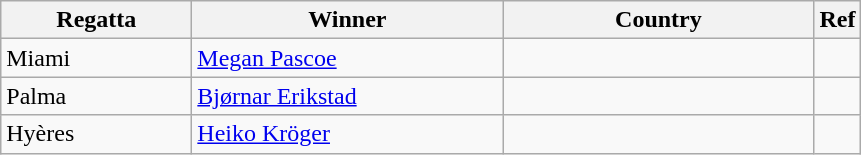<table class="wikitable">
<tr>
<th width=120>Regatta</th>
<th width=200px>Winner</th>
<th width=200px>Country</th>
<th>Ref</th>
</tr>
<tr>
<td>Miami</td>
<td><a href='#'>Megan Pascoe</a></td>
<td></td>
<td></td>
</tr>
<tr>
<td>Palma</td>
<td><a href='#'>Bjørnar Erikstad</a></td>
<td></td>
<td></td>
</tr>
<tr>
<td>Hyères</td>
<td><a href='#'>Heiko Kröger</a></td>
<td></td>
<td></td>
</tr>
</table>
